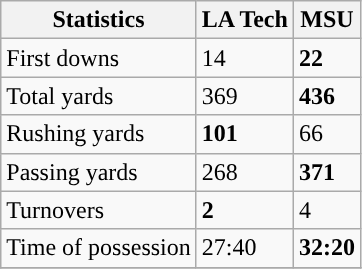<table class="wikitable" style="float: left;">
<tr>
<th>Statistics</th>
<th>LA Tech</th>
<th>MSU</th>
</tr>
<tr>
<td>First downs</td>
<td>14</td>
<td><strong>22</strong></td>
</tr>
<tr>
<td>Total yards</td>
<td>369</td>
<td><strong>436</strong></td>
</tr>
<tr>
<td>Rushing yards</td>
<td><strong>101</strong></td>
<td>66</td>
</tr>
<tr>
<td>Passing yards</td>
<td>268</td>
<td><strong>371</strong></td>
</tr>
<tr>
<td>Turnovers</td>
<td><strong>2</strong></td>
<td>4</td>
</tr>
<tr>
<td>Time of possession</td>
<td>27:40</td>
<td><strong>32:20</strong></td>
</tr>
<tr>
</tr>
</table>
